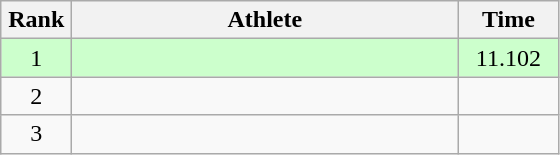<table class=wikitable style="text-align:center">
<tr>
<th width=40>Rank</th>
<th width=250>Athlete</th>
<th width=60>Time</th>
</tr>
<tr bgcolor="ccffcc">
<td>1</td>
<td align=left></td>
<td>11.102</td>
</tr>
<tr>
<td>2</td>
<td align=left></td>
<td></td>
</tr>
<tr>
<td>3</td>
<td align=left></td>
<td></td>
</tr>
</table>
